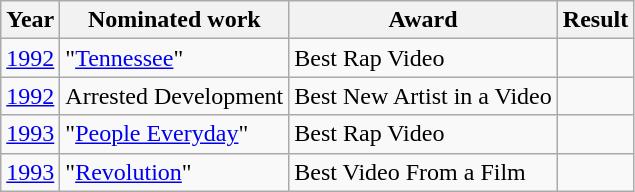<table class="wikitable">
<tr>
<th>Year</th>
<th>Nominated work</th>
<th>Award</th>
<th>Result</th>
</tr>
<tr>
<td align="center"><a href='#'>1992</a></td>
<td>"<a href='#'>Tennessee</a>"</td>
<td>Best Rap Video</td>
<td></td>
</tr>
<tr>
<td align="center"><a href='#'>1992</a></td>
<td>Arrested Development</td>
<td>Best New Artist in a Video</td>
<td></td>
</tr>
<tr>
<td align="center"><a href='#'>1993</a></td>
<td>"<a href='#'>People Everyday</a>"</td>
<td>Best Rap Video</td>
<td></td>
</tr>
<tr>
<td align="center"><a href='#'>1993</a></td>
<td>"<a href='#'>Revolution</a>"</td>
<td>Best Video From a Film</td>
<td></td>
</tr>
</table>
